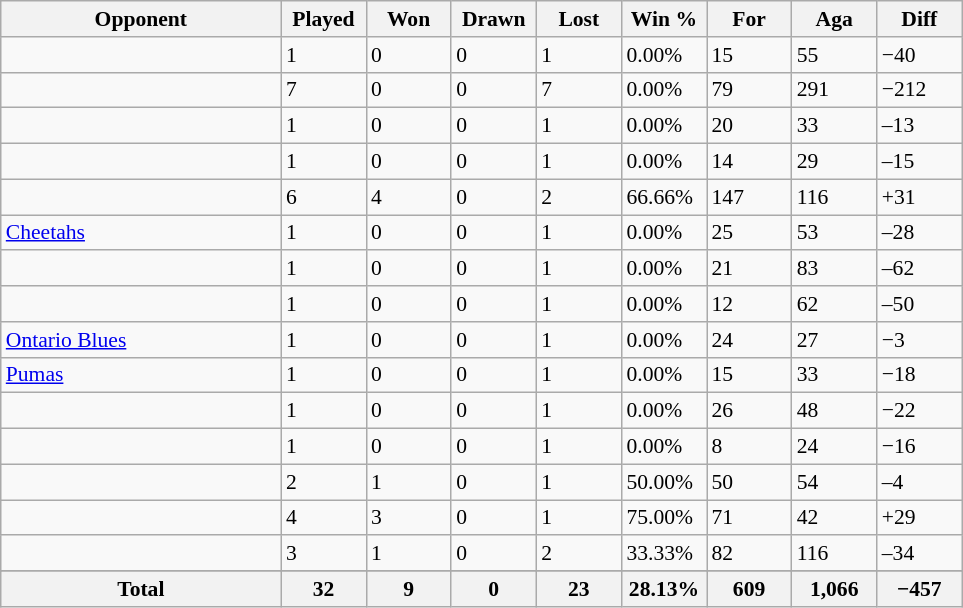<table class="wikitable sortable" style="font-size:90%">
<tr>
<th style="width:180px;">Opponent</th>
<th style="width:50px;">Played</th>
<th style="width:50px;">Won</th>
<th style="width:50px;">Drawn</th>
<th style="width:50px;">Lost</th>
<th style="width:50px;">Win %</th>
<th style="width:50px;">For</th>
<th style="width:50px;">Aga</th>
<th style="width:50px;">Diff</th>
</tr>
<tr>
<td></td>
<td>1</td>
<td>0</td>
<td>0</td>
<td>1</td>
<td>0.00%</td>
<td>15</td>
<td>55</td>
<td>−40</td>
</tr>
<tr>
<td></td>
<td>7</td>
<td>0</td>
<td>0</td>
<td>7</td>
<td>0.00%</td>
<td>79</td>
<td>291</td>
<td>−212</td>
</tr>
<tr>
<td></td>
<td>1</td>
<td>0</td>
<td>0</td>
<td>1</td>
<td>0.00%</td>
<td>20</td>
<td>33</td>
<td>–13</td>
</tr>
<tr>
<td></td>
<td>1</td>
<td>0</td>
<td>0</td>
<td>1</td>
<td>0.00%</td>
<td>14</td>
<td>29</td>
<td>–15</td>
</tr>
<tr>
<td></td>
<td>6</td>
<td>4</td>
<td>0</td>
<td>2</td>
<td>66.66%</td>
<td>147</td>
<td>116</td>
<td>+31</td>
</tr>
<tr>
<td> <a href='#'>Cheetahs</a></td>
<td>1</td>
<td>0</td>
<td>0</td>
<td>1</td>
<td>0.00%</td>
<td>25</td>
<td>53</td>
<td>–28</td>
</tr>
<tr>
<td></td>
<td>1</td>
<td>0</td>
<td>0</td>
<td>1</td>
<td>0.00%</td>
<td>21</td>
<td>83</td>
<td>–62</td>
</tr>
<tr>
<td></td>
<td>1</td>
<td>0</td>
<td>0</td>
<td>1</td>
<td>0.00%</td>
<td>12</td>
<td>62</td>
<td>–50</td>
</tr>
<tr>
<td> <a href='#'>Ontario Blues</a></td>
<td>1</td>
<td>0</td>
<td>0</td>
<td>1</td>
<td>0.00%</td>
<td>24</td>
<td>27</td>
<td>−3</td>
</tr>
<tr>
<td> <a href='#'>Pumas</a></td>
<td>1</td>
<td>0</td>
<td>0</td>
<td>1</td>
<td>0.00%</td>
<td>15</td>
<td>33</td>
<td>−18</td>
</tr>
<tr>
<td></td>
<td>1</td>
<td>0</td>
<td>0</td>
<td>1</td>
<td>0.00%</td>
<td>26</td>
<td>48</td>
<td>−22</td>
</tr>
<tr>
<td></td>
<td>1</td>
<td>0</td>
<td>0</td>
<td>1</td>
<td>0.00%</td>
<td>8</td>
<td>24</td>
<td>−16</td>
</tr>
<tr>
<td></td>
<td>2</td>
<td>1</td>
<td>0</td>
<td>1</td>
<td>50.00%</td>
<td>50</td>
<td>54</td>
<td>–4</td>
</tr>
<tr>
<td></td>
<td>4</td>
<td>3</td>
<td>0</td>
<td>1</td>
<td>75.00%</td>
<td>71</td>
<td>42</td>
<td>+29</td>
</tr>
<tr>
<td></td>
<td>3</td>
<td>1</td>
<td>0</td>
<td>2</td>
<td>33.33%</td>
<td>82</td>
<td>116</td>
<td>–34</td>
</tr>
<tr>
</tr>
<tr class="sortbottom">
<th>Total</th>
<th>32</th>
<th>9</th>
<th>0</th>
<th>23</th>
<th>28.13%</th>
<th>609</th>
<th>1,066</th>
<th>−457</th>
</tr>
</table>
